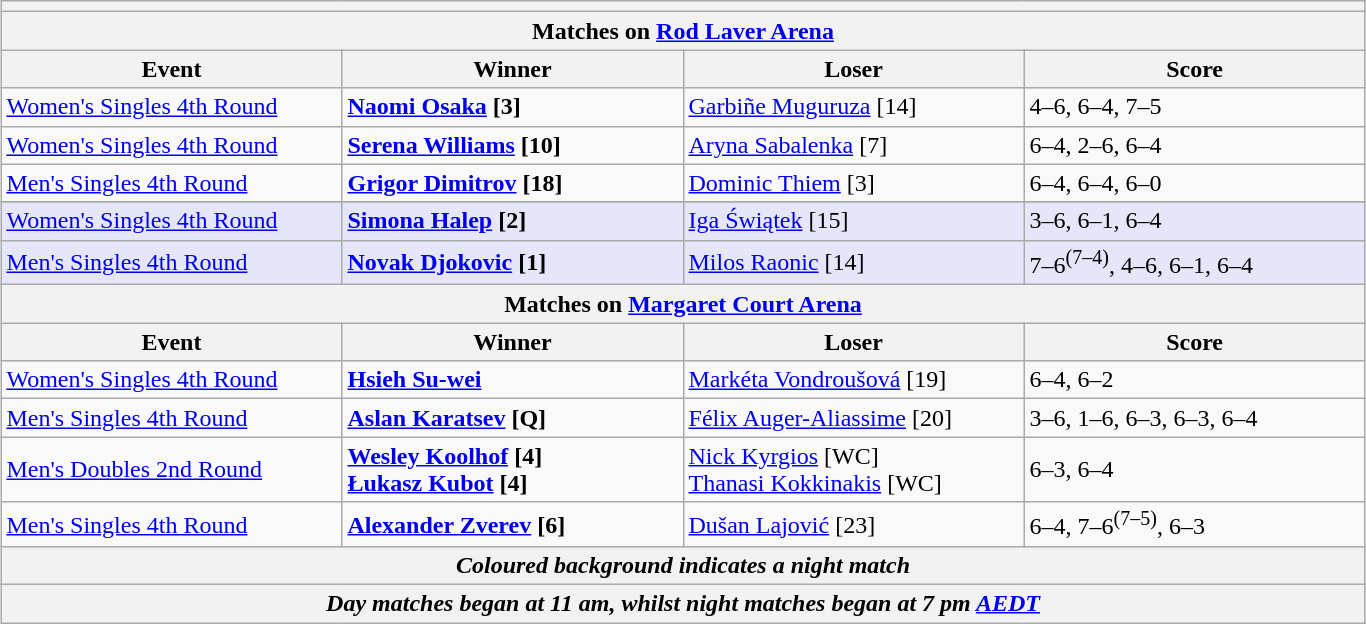<table class="wikitable collapsible uncollapsed" style="margin:auto;">
<tr>
<th colspan=4></th>
</tr>
<tr>
<th colspan=4><strong>Matches on <a href='#'>Rod Laver Arena</a></strong></th>
</tr>
<tr>
<th style="width:220px;">Event</th>
<th style="width:220px;">Winner</th>
<th style="width:220px;">Loser</th>
<th style="width:220px;">Score</th>
</tr>
<tr>
<td><a href='#'>Women's Singles 4th Round</a></td>
<td> <strong><a href='#'>Naomi Osaka</a> [3]</strong></td>
<td> <a href='#'>Garbiñe Muguruza</a> [14]</td>
<td>4–6, 6–4, 7–5</td>
</tr>
<tr>
<td><a href='#'>Women's Singles 4th Round</a></td>
<td> <strong><a href='#'>Serena Williams</a> [10]</strong></td>
<td> <a href='#'>Aryna Sabalenka</a> [7]</td>
<td>6–4, 2–6, 6–4</td>
</tr>
<tr>
<td><a href='#'>Men's Singles 4th Round</a></td>
<td> <strong><a href='#'>Grigor Dimitrov</a> [18]</strong></td>
<td> <a href='#'>Dominic Thiem</a> [3]</td>
<td>6–4, 6–4, 6–0</td>
</tr>
<tr>
</tr>
<tr bgcolor=lavender>
<td><a href='#'>Women's Singles 4th Round</a></td>
<td> <strong><a href='#'>Simona Halep</a> [2]</strong></td>
<td> <a href='#'>Iga Świątek</a> [15]</td>
<td>3–6, 6–1, 6–4</td>
</tr>
<tr bgcolor=lavender>
<td><a href='#'>Men's Singles 4th Round</a></td>
<td> <strong><a href='#'>Novak Djokovic</a> [1]</strong></td>
<td> <a href='#'>Milos Raonic</a> [14]</td>
<td>7–6<sup>(7–4)</sup>, 4–6, 6–1, 6–4</td>
</tr>
<tr>
<th colspan=4><strong>Matches on <a href='#'>Margaret Court Arena</a></strong></th>
</tr>
<tr>
<th style="width:220px;">Event</th>
<th style="width:220px;">Winner</th>
<th style="width:220px;">Loser</th>
<th style="width:220px;">Score</th>
</tr>
<tr>
<td><a href='#'>Women's Singles 4th Round</a></td>
<td> <strong><a href='#'>Hsieh Su-wei</a></strong></td>
<td> <a href='#'>Markéta Vondroušová</a> [19]</td>
<td>6–4, 6–2</td>
</tr>
<tr>
<td><a href='#'>Men's Singles 4th Round</a></td>
<td> <strong><a href='#'>Aslan Karatsev</a> [Q]</strong></td>
<td> <a href='#'>Félix Auger-Aliassime</a> [20]</td>
<td>3–6, 1–6, 6–3, 6–3, 6–4</td>
</tr>
<tr>
<td><a href='#'>Men's Doubles 2nd Round</a></td>
<td> <strong><a href='#'>Wesley Koolhof</a> [4] <br>  <a href='#'>Łukasz Kubot</a> [4]</strong></td>
<td> <a href='#'>Nick Kyrgios</a> [WC] <br>  <a href='#'>Thanasi Kokkinakis</a> [WC]</td>
<td>6–3, 6–4</td>
</tr>
<tr>
<td><a href='#'>Men's Singles 4th Round</a></td>
<td> <strong><a href='#'>Alexander Zverev</a> [6]</strong></td>
<td> <a href='#'>Dušan Lajović</a> [23]</td>
<td>6–4, 7–6<sup>(7–5)</sup>, 6–3</td>
</tr>
<tr>
<th colspan=4><em>Coloured background indicates a night match</em></th>
</tr>
<tr>
<th colspan=4><em>Day matches began at 11 am, whilst night matches began at 7 pm <a href='#'>AEDT</a></em></th>
</tr>
</table>
